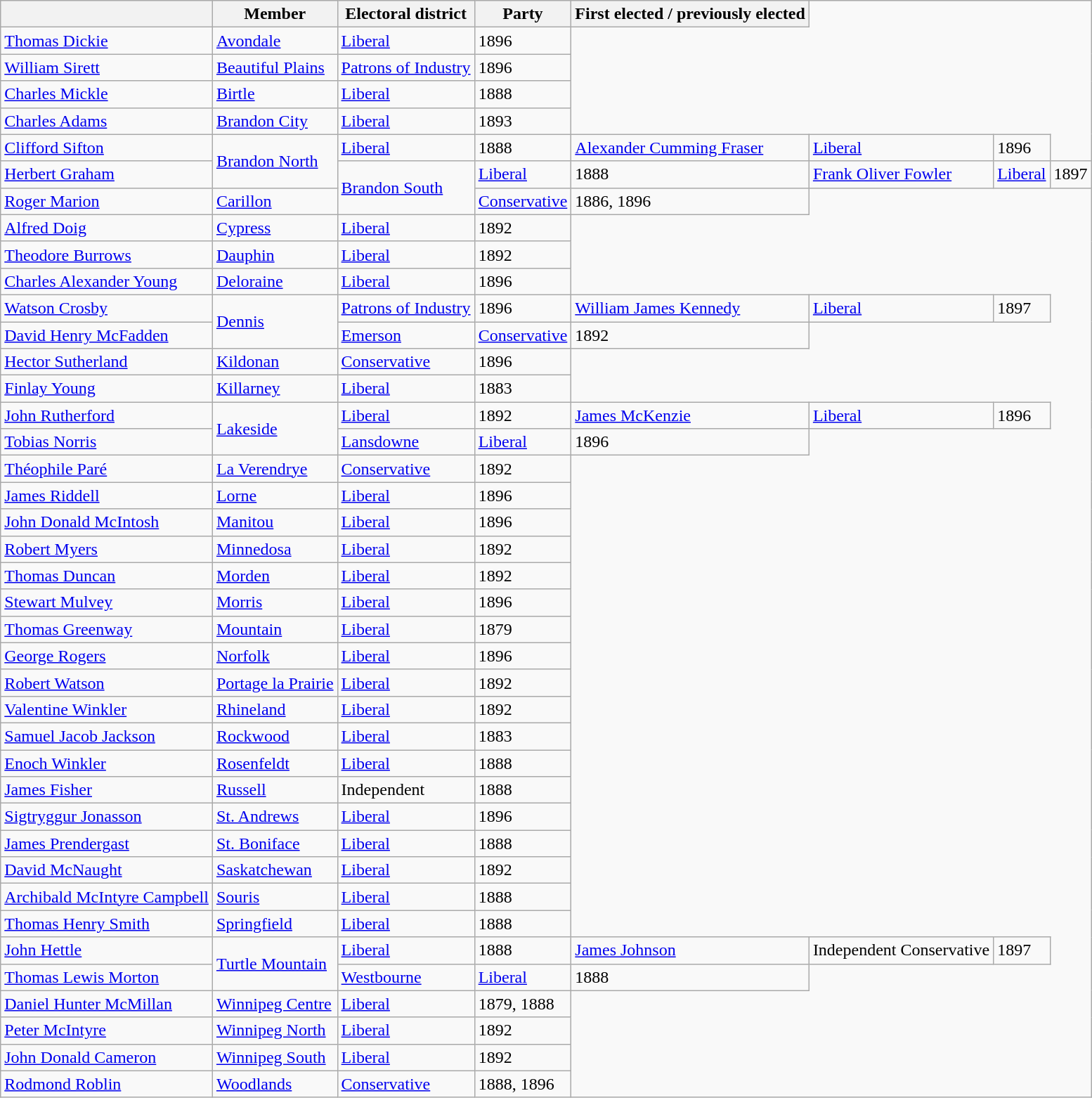<table class="wikitable sortable">
<tr>
<th></th>
<th>Member</th>
<th>Electoral district</th>
<th>Party</th>
<th>First elected / previously elected</th>
</tr>
<tr>
<td><a href='#'>Thomas Dickie</a></td>
<td><a href='#'>Avondale</a></td>
<td><a href='#'>Liberal</a></td>
<td>1896</td>
</tr>
<tr>
<td><a href='#'>William Sirett</a></td>
<td><a href='#'>Beautiful Plains</a></td>
<td><a href='#'>Patrons of Industry</a></td>
<td>1896</td>
</tr>
<tr>
<td><a href='#'>Charles Mickle</a></td>
<td><a href='#'>Birtle</a></td>
<td><a href='#'>Liberal</a></td>
<td>1888</td>
</tr>
<tr>
<td><a href='#'>Charles Adams</a></td>
<td><a href='#'>Brandon City</a></td>
<td><a href='#'>Liberal</a></td>
<td>1893</td>
</tr>
<tr>
<td><a href='#'>Clifford Sifton</a></td>
<td rowspan=2><a href='#'>Brandon North</a></td>
<td><a href='#'>Liberal</a></td>
<td>1888<br></td>
<td><a href='#'>Alexander Cumming Fraser</a></td>
<td><a href='#'>Liberal</a></td>
<td>1896</td>
</tr>
<tr>
<td><a href='#'>Herbert Graham</a></td>
<td rowspan=2><a href='#'>Brandon South</a></td>
<td><a href='#'>Liberal</a></td>
<td>1888<br></td>
<td><a href='#'>Frank Oliver Fowler</a></td>
<td><a href='#'>Liberal</a></td>
<td>1897</td>
</tr>
<tr>
<td><a href='#'>Roger Marion</a></td>
<td><a href='#'>Carillon</a></td>
<td><a href='#'>Conservative</a></td>
<td>1886, 1896</td>
</tr>
<tr>
<td><a href='#'>Alfred Doig</a></td>
<td><a href='#'>Cypress</a></td>
<td><a href='#'>Liberal</a></td>
<td>1892</td>
</tr>
<tr>
<td><a href='#'>Theodore Burrows</a></td>
<td><a href='#'>Dauphin</a></td>
<td><a href='#'>Liberal</a></td>
<td>1892</td>
</tr>
<tr>
<td><a href='#'>Charles Alexander Young</a></td>
<td><a href='#'>Deloraine</a></td>
<td><a href='#'>Liberal</a></td>
<td>1896</td>
</tr>
<tr>
<td><a href='#'>Watson Crosby</a></td>
<td rowspan=2><a href='#'>Dennis</a></td>
<td><a href='#'>Patrons of Industry</a></td>
<td>1896<br></td>
<td><a href='#'>William James Kennedy</a></td>
<td><a href='#'>Liberal</a></td>
<td>1897</td>
</tr>
<tr>
<td><a href='#'>David Henry McFadden</a></td>
<td><a href='#'>Emerson</a></td>
<td><a href='#'>Conservative</a></td>
<td>1892</td>
</tr>
<tr>
<td><a href='#'>Hector Sutherland</a></td>
<td><a href='#'>Kildonan</a></td>
<td><a href='#'>Conservative</a></td>
<td>1896</td>
</tr>
<tr>
<td><a href='#'>Finlay Young</a></td>
<td><a href='#'>Killarney</a></td>
<td><a href='#'>Liberal</a></td>
<td>1883</td>
</tr>
<tr>
<td><a href='#'>John Rutherford</a></td>
<td rowspan=2><a href='#'>Lakeside</a></td>
<td><a href='#'>Liberal</a></td>
<td>1892<br></td>
<td><a href='#'>James McKenzie</a></td>
<td><a href='#'>Liberal</a></td>
<td>1896</td>
</tr>
<tr>
<td><a href='#'>Tobias Norris</a></td>
<td><a href='#'>Lansdowne</a></td>
<td><a href='#'>Liberal</a></td>
<td>1896</td>
</tr>
<tr>
<td><a href='#'>Théophile Paré</a></td>
<td><a href='#'>La Verendrye</a></td>
<td><a href='#'>Conservative</a></td>
<td>1892</td>
</tr>
<tr>
<td><a href='#'>James Riddell</a></td>
<td><a href='#'>Lorne</a></td>
<td><a href='#'>Liberal</a></td>
<td>1896</td>
</tr>
<tr>
<td><a href='#'>John Donald McIntosh</a></td>
<td><a href='#'>Manitou</a></td>
<td><a href='#'>Liberal</a></td>
<td>1896</td>
</tr>
<tr>
<td><a href='#'>Robert Myers</a></td>
<td><a href='#'>Minnedosa</a></td>
<td><a href='#'>Liberal</a></td>
<td>1892</td>
</tr>
<tr>
<td><a href='#'>Thomas Duncan</a></td>
<td><a href='#'>Morden</a></td>
<td><a href='#'>Liberal</a></td>
<td>1892</td>
</tr>
<tr>
<td><a href='#'>Stewart Mulvey</a></td>
<td><a href='#'>Morris</a></td>
<td><a href='#'>Liberal</a></td>
<td>1896</td>
</tr>
<tr>
<td><a href='#'>Thomas Greenway</a></td>
<td><a href='#'>Mountain</a></td>
<td><a href='#'>Liberal</a></td>
<td>1879</td>
</tr>
<tr>
<td><a href='#'>George Rogers</a></td>
<td><a href='#'>Norfolk</a></td>
<td><a href='#'>Liberal</a></td>
<td>1896</td>
</tr>
<tr>
<td><a href='#'>Robert Watson</a></td>
<td><a href='#'>Portage la Prairie</a></td>
<td><a href='#'>Liberal</a></td>
<td>1892</td>
</tr>
<tr>
<td><a href='#'>Valentine Winkler</a></td>
<td><a href='#'>Rhineland</a></td>
<td><a href='#'>Liberal</a></td>
<td>1892</td>
</tr>
<tr>
<td><a href='#'>Samuel Jacob Jackson</a></td>
<td><a href='#'>Rockwood</a></td>
<td><a href='#'>Liberal</a></td>
<td>1883</td>
</tr>
<tr>
<td><a href='#'>Enoch Winkler</a></td>
<td><a href='#'>Rosenfeldt</a></td>
<td><a href='#'>Liberal</a></td>
<td>1888</td>
</tr>
<tr>
<td><a href='#'>James Fisher</a></td>
<td><a href='#'>Russell</a></td>
<td>Independent</td>
<td>1888</td>
</tr>
<tr>
<td><a href='#'>Sigtryggur Jonasson</a></td>
<td><a href='#'>St. Andrews</a></td>
<td><a href='#'>Liberal</a></td>
<td>1896</td>
</tr>
<tr>
<td><a href='#'>James Prendergast</a></td>
<td><a href='#'>St. Boniface</a></td>
<td><a href='#'>Liberal</a></td>
<td>1888</td>
</tr>
<tr>
<td><a href='#'>David McNaught</a></td>
<td><a href='#'>Saskatchewan</a></td>
<td><a href='#'>Liberal</a></td>
<td>1892</td>
</tr>
<tr>
<td><a href='#'>Archibald McIntyre Campbell</a></td>
<td><a href='#'>Souris</a></td>
<td><a href='#'>Liberal</a></td>
<td>1888</td>
</tr>
<tr>
<td><a href='#'>Thomas Henry Smith</a></td>
<td><a href='#'>Springfield</a></td>
<td><a href='#'>Liberal</a></td>
<td>1888</td>
</tr>
<tr>
<td><a href='#'>John Hettle</a></td>
<td rowspan=2><a href='#'>Turtle Mountain</a></td>
<td><a href='#'>Liberal</a></td>
<td>1888<br></td>
<td><a href='#'>James Johnson</a></td>
<td>Independent Conservative</td>
<td>1897</td>
</tr>
<tr>
<td><a href='#'>Thomas Lewis Morton</a></td>
<td><a href='#'>Westbourne</a></td>
<td><a href='#'>Liberal</a></td>
<td>1888</td>
</tr>
<tr>
<td><a href='#'>Daniel Hunter McMillan</a></td>
<td><a href='#'>Winnipeg Centre</a></td>
<td><a href='#'>Liberal</a></td>
<td>1879, 1888</td>
</tr>
<tr>
<td><a href='#'>Peter McIntyre</a></td>
<td><a href='#'>Winnipeg North</a></td>
<td><a href='#'>Liberal</a></td>
<td>1892</td>
</tr>
<tr>
<td><a href='#'>John Donald Cameron</a></td>
<td><a href='#'>Winnipeg South</a></td>
<td><a href='#'>Liberal</a></td>
<td>1892</td>
</tr>
<tr>
<td><a href='#'>Rodmond Roblin</a></td>
<td><a href='#'>Woodlands</a></td>
<td><a href='#'>Conservative</a></td>
<td>1888, 1896</td>
</tr>
</table>
